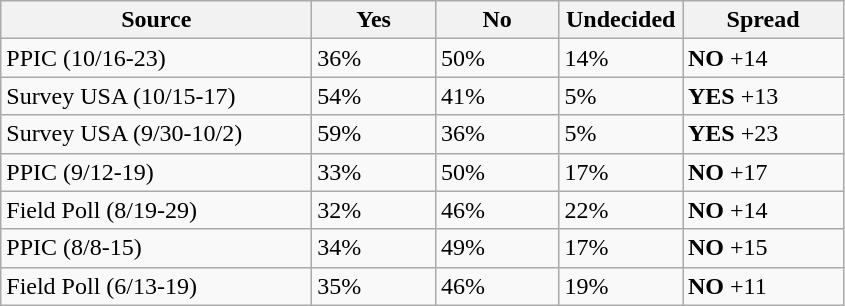<table class="wikitable">
<tr>
<th width="200">Source</th>
<th width="75">Yes</th>
<th width="75">No</th>
<th width="75">Undecided</th>
<th width="100">Spread</th>
</tr>
<tr>
<td>PPIC (10/16-23)</td>
<td>36%</td>
<td>50%</td>
<td>14%</td>
<td><strong>NO</strong> +14</td>
</tr>
<tr>
<td>Survey USA (10/15-17)</td>
<td>54%</td>
<td>41%</td>
<td>5%</td>
<td><strong>YES </strong>+13</td>
</tr>
<tr>
<td>Survey USA (9/30-10/2)</td>
<td>59%</td>
<td>36%</td>
<td>5%</td>
<td><strong>YES </strong>+23</td>
</tr>
<tr>
<td>PPIC (9/12-19)</td>
<td>33%</td>
<td>50%</td>
<td>17%</td>
<td><strong>NO</strong> +17</td>
</tr>
<tr>
<td>Field Poll (8/19-29)</td>
<td>32%</td>
<td>46%</td>
<td>22%</td>
<td><strong>NO </strong>+14</td>
</tr>
<tr>
<td>PPIC (8/8-15)</td>
<td>34%</td>
<td>49%</td>
<td>17%</td>
<td><strong>NO </strong>+15</td>
</tr>
<tr>
<td>Field Poll (6/13-19)</td>
<td>35%</td>
<td>46%</td>
<td>19%</td>
<td><strong>NO </strong>+11</td>
</tr>
</table>
